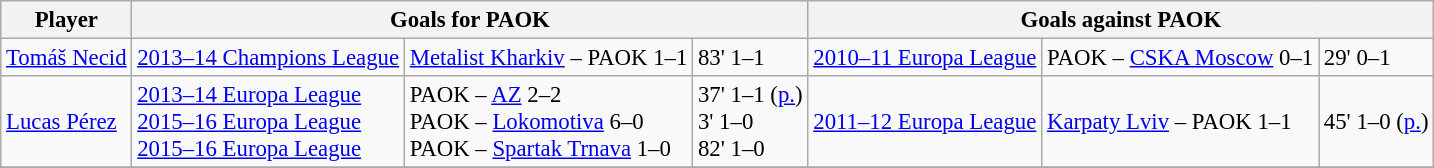<table class="wikitable" style="text-align: left; font-size:95%">
<tr>
<th>Player</th>
<th colspan=3>Goals for PAOK</th>
<th colspan=3>Goals against PAOK</th>
</tr>
<tr>
<td> <a href='#'>Tomáš Necid</a></td>
<td><a href='#'>2013–14 Champions League</a></td>
<td><a href='#'>Metalist Kharkiv</a> – PAOK 1–1</td>
<td>83' 1–1</td>
<td><a href='#'>2010–11 Europa League</a></td>
<td>PAOK – <a href='#'>CSKA Moscow</a> 0–1</td>
<td>29' 0–1</td>
</tr>
<tr>
<td> <a href='#'>Lucas Pérez</a></td>
<td><a href='#'>2013–14 Europa League</a><br><a href='#'>2015–16 Europa League</a><br><a href='#'>2015–16 Europa League</a></td>
<td>PAOK – <a href='#'>AZ</a> 2–2<br>PAOK – <a href='#'>Lokomotiva</a> 6–0<br>PAOK – <a href='#'>Spartak Trnava</a> 1–0</td>
<td>37' 1–1 (<a href='#'>p.</a>)<br>3' 1–0<br>82' 1–0</td>
<td><a href='#'>2011–12 Europa League</a></td>
<td><a href='#'>Karpaty Lviv</a> – PAOK 1–1</td>
<td>45' 1–0 (<a href='#'>p.</a>)</td>
</tr>
<tr>
</tr>
</table>
